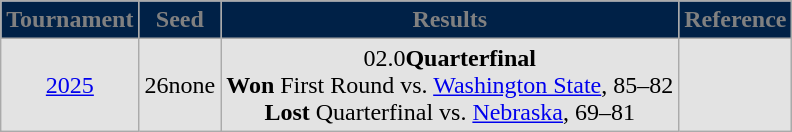<table class="wikitable sortable">
<tr>
<th align="center" style="background:#002147; color:gray;">Tournament</th>
<th align="center" style="background:#002147; color:gray;">Seed</th>
<th align="center" style="background:#002147; color:gray;">Results</th>
<th align="center" style="background:#002147; color:gray;">Reference</th>
</tr>
<tr style="background: #e3e3e3;">
<td align="center"><a href='#'>2025</a></td>
<td align="center"><span>26</span>none </td>
<td align="center"><span>02.0</span><strong>Quarterfinal</strong><br><strong>Won</strong> First Round vs. <a href='#'>Washington State</a>, 85–82<br><strong>Lost</strong> Quarterfinal vs. <a href='#'>Nebraska</a>, 69–81</td>
<td align="center"></td>
</tr>
</table>
